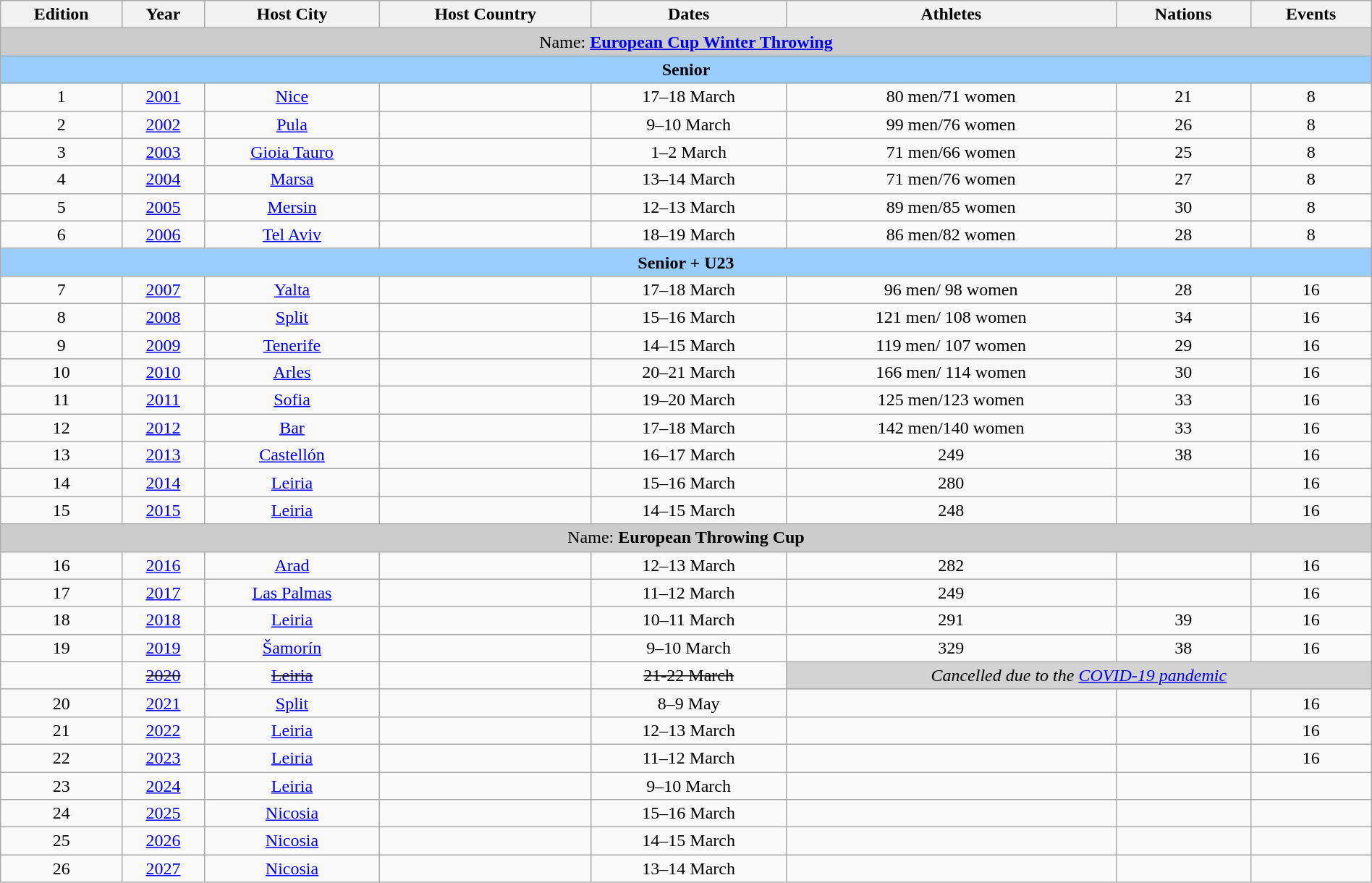<table class="wikitable" style=" text-align:center; font-size:100%;" width="100%">
<tr>
<th>Edition</th>
<th>Year</th>
<th>Host City</th>
<th>Host Country</th>
<th>Dates</th>
<th>Athletes</th>
<th>Nations</th>
<th>Events</th>
</tr>
<tr>
<td colspan="8" bgcolor="#cccccc"align=center>Name: <strong><a href='#'>European Cup Winter Throwing</a></strong></td>
</tr>
<tr>
<td colspan="8" bgcolor="#9acdff"align=center><strong>Senior</strong></td>
</tr>
<tr>
<td>1</td>
<td><a href='#'>2001</a></td>
<td><a href='#'>Nice</a></td>
<td align=left></td>
<td>17–18 March</td>
<td>80 men/71 women</td>
<td>21</td>
<td>8</td>
</tr>
<tr>
<td>2</td>
<td><a href='#'>2002</a></td>
<td><a href='#'>Pula</a></td>
<td align=left></td>
<td>9–10 March</td>
<td>99 men/76 women</td>
<td>26</td>
<td>8</td>
</tr>
<tr>
<td>3</td>
<td><a href='#'>2003</a></td>
<td><a href='#'>Gioia Tauro</a></td>
<td align=left></td>
<td>1–2 March</td>
<td>71 men/66 women</td>
<td>25</td>
<td>8</td>
</tr>
<tr>
<td>4</td>
<td><a href='#'>2004</a></td>
<td><a href='#'>Marsa</a></td>
<td align=left></td>
<td>13–14 March</td>
<td>71 men/76 women</td>
<td>27</td>
<td>8</td>
</tr>
<tr>
<td>5</td>
<td><a href='#'>2005</a></td>
<td><a href='#'>Mersin</a></td>
<td align=left></td>
<td>12–13 March</td>
<td>89 men/85 women</td>
<td>30</td>
<td>8</td>
</tr>
<tr>
<td>6</td>
<td><a href='#'>2006</a></td>
<td><a href='#'>Tel Aviv</a></td>
<td align=left></td>
<td>18–19 March</td>
<td>86 men/82 women</td>
<td>28</td>
<td>8</td>
</tr>
<tr>
<td colspan="8" bgcolor="#9acdff"align=center><strong>Senior + U23</strong></td>
</tr>
<tr>
<td>7</td>
<td><a href='#'>2007</a></td>
<td><a href='#'>Yalta</a></td>
<td align=left></td>
<td>17–18 March</td>
<td>96 men/ 98 women</td>
<td>28</td>
<td>16</td>
</tr>
<tr>
<td>8</td>
<td><a href='#'>2008</a></td>
<td><a href='#'>Split</a></td>
<td align=left></td>
<td>15–16 March</td>
<td>121 men/ 108 women</td>
<td>34</td>
<td>16</td>
</tr>
<tr>
<td>9</td>
<td><a href='#'>2009</a></td>
<td><a href='#'>Tenerife</a></td>
<td align=left></td>
<td>14–15 March</td>
<td>119 men/ 107 women</td>
<td>29</td>
<td>16</td>
</tr>
<tr>
<td>10</td>
<td><a href='#'>2010</a></td>
<td><a href='#'>Arles</a></td>
<td align=left></td>
<td>20–21 March</td>
<td>166 men/ 114 women</td>
<td>30</td>
<td>16</td>
</tr>
<tr>
<td>11</td>
<td><a href='#'>2011</a></td>
<td><a href='#'>Sofia</a></td>
<td align=left></td>
<td>19–20 March</td>
<td>125 men/123 women</td>
<td>33</td>
<td>16</td>
</tr>
<tr>
<td>12</td>
<td><a href='#'>2012</a></td>
<td><a href='#'>Bar</a></td>
<td align=left></td>
<td>17–18 March</td>
<td>142 men/140 women</td>
<td>33</td>
<td>16</td>
</tr>
<tr>
<td>13</td>
<td><a href='#'>2013</a></td>
<td><a href='#'>Castellón</a></td>
<td align=left></td>
<td>16–17 March</td>
<td>249</td>
<td>38</td>
<td>16</td>
</tr>
<tr>
<td>14</td>
<td><a href='#'>2014</a></td>
<td><a href='#'>Leiria</a></td>
<td align=left></td>
<td>15–16 March</td>
<td>280</td>
<td></td>
<td>16</td>
</tr>
<tr>
<td>15</td>
<td><a href='#'>2015</a></td>
<td><a href='#'>Leiria</a></td>
<td align=left></td>
<td>14–15 March</td>
<td>248</td>
<td></td>
<td>16</td>
</tr>
<tr>
<td colspan="8" bgcolor="#cccccc"align=center>Name: <strong>European Throwing Cup</strong></td>
</tr>
<tr>
<td>16</td>
<td><a href='#'>2016</a></td>
<td><a href='#'>Arad</a></td>
<td align=left></td>
<td>12–13 March</td>
<td>282</td>
<td></td>
<td>16</td>
</tr>
<tr>
<td>17</td>
<td><a href='#'>2017</a></td>
<td><a href='#'>Las Palmas</a></td>
<td align=left></td>
<td>11–12 March</td>
<td>249</td>
<td></td>
<td>16</td>
</tr>
<tr>
<td>18</td>
<td><a href='#'>2018</a></td>
<td><a href='#'>Leiria</a></td>
<td align=left></td>
<td>10–11 March</td>
<td>291</td>
<td>39</td>
<td>16</td>
</tr>
<tr>
<td>19</td>
<td><a href='#'>2019</a></td>
<td><a href='#'>Šamorín</a></td>
<td align=left></td>
<td>9–10 March</td>
<td>329</td>
<td>38</td>
<td>16</td>
</tr>
<tr>
<td></td>
<td><del><a href='#'>2020</a></del></td>
<td><del><a href='#'>Leiria</a></del></td>
<td align=left><del> </del></td>
<td><del>21-22 March</del></td>
<td colspan=3 bgcolor=lightgrey><em>Cancelled due to the <a href='#'>COVID-19 pandemic</a></td>
</tr>
<tr>
<td>20</td>
<td><a href='#'>2021</a></td>
<td><a href='#'>Split</a></td>
<td align=left></td>
<td>8–9 May</td>
<td></td>
<td></td>
<td>16</td>
</tr>
<tr>
<td>21</td>
<td><a href='#'>2022</a></td>
<td><a href='#'>Leiria</a></td>
<td align=left></td>
<td>12–13 March</td>
<td></td>
<td></td>
<td>16</td>
</tr>
<tr>
<td>22</td>
<td><a href='#'>2023</a></td>
<td><a href='#'>Leiria</a></td>
<td align=left></td>
<td>11–12 March</td>
<td></td>
<td></td>
<td>16</td>
</tr>
<tr>
<td>23</td>
<td><a href='#'>2024</a></td>
<td><a href='#'>Leiria</a></td>
<td align=left></td>
<td>9–10 March</td>
<td></td>
<td></td>
<td></td>
</tr>
<tr>
<td>24</td>
<td></em><a href='#'>2025</a><em></td>
<td><a href='#'>Nicosia</a></td>
<td align=left></td>
<td>15–16 March</td>
<td></td>
<td></td>
<td></td>
</tr>
<tr>
<td>25</td>
<td></em><a href='#'>2026</a><em></td>
<td><a href='#'>Nicosia</a></td>
<td align=left></td>
<td>14–15 March</td>
<td></td>
<td></td>
<td></td>
</tr>
<tr>
<td>26</td>
<td></em><a href='#'>2027</a><em></td>
<td><a href='#'>Nicosia</a></td>
<td align=left></td>
<td>13–14 March</td>
<td></td>
<td></td>
<td></td>
</tr>
</table>
